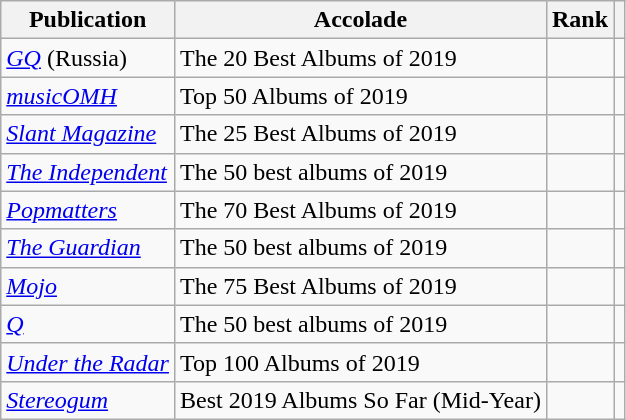<table class="wikitable">
<tr>
<th>Publication</th>
<th>Accolade</th>
<th>Rank</th>
<th class="unsortable"></th>
</tr>
<tr>
<td><em><a href='#'>GQ</a></em> (Russia)</td>
<td>The 20 Best Albums of 2019</td>
<td></td>
<td></td>
</tr>
<tr>
<td><em><a href='#'>musicOMH</a></em></td>
<td>Top 50 Albums of 2019</td>
<td></td>
<td></td>
</tr>
<tr>
<td><em><a href='#'>Slant Magazine</a></em></td>
<td>The 25 Best Albums of 2019</td>
<td></td>
<td></td>
</tr>
<tr>
<td><em><a href='#'>The Independent</a></em></td>
<td>The 50 best albums of 2019</td>
<td></td>
<td></td>
</tr>
<tr>
<td><em><a href='#'>Popmatters</a></em></td>
<td>The 70 Best Albums of 2019</td>
<td></td>
<td></td>
</tr>
<tr>
<td><em><a href='#'>The Guardian</a></em></td>
<td>The 50 best albums of 2019</td>
<td></td>
<td></td>
</tr>
<tr>
<td><em><a href='#'>Mojo</a></em></td>
<td>The 75 Best Albums of 2019</td>
<td></td>
<td></td>
</tr>
<tr>
<td><em><a href='#'>Q</a></em></td>
<td>The 50 best albums of 2019</td>
<td></td>
<td></td>
</tr>
<tr>
<td><em><a href='#'>Under the Radar</a></em></td>
<td>Top 100 Albums of 2019</td>
<td></td>
<td></td>
</tr>
<tr>
<td><em><a href='#'>Stereogum</a></em></td>
<td>Best 2019 Albums So Far (Mid-Year)</td>
<td></td>
<td></td>
</tr>
</table>
